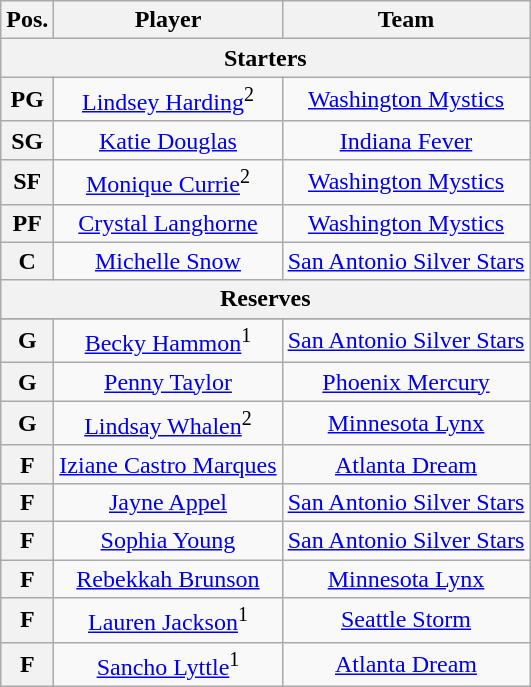<table class="wikitable" style="text-align:center">
<tr>
<th>Pos.</th>
<th>Player</th>
<th>Team</th>
</tr>
<tr>
<th colspan="5">Starters</th>
</tr>
<tr>
<th>PG</th>
<td> <a href='#'>Lindsey Harding</a><sup>2</sup></td>
<td><a href='#'>Washington Mystics</a></td>
</tr>
<tr>
<th>SG</th>
<td> <a href='#'>Katie Douglas</a></td>
<td><a href='#'>Indiana Fever</a></td>
</tr>
<tr>
<th>SF</th>
<td> <a href='#'>Monique Currie</a><sup>2</sup></td>
<td><a href='#'>Washington Mystics</a></td>
</tr>
<tr>
<th>PF</th>
<td> <a href='#'>Crystal Langhorne</a></td>
<td><a href='#'>Washington Mystics</a></td>
</tr>
<tr>
<th>C</th>
<td> <a href='#'>Michelle Snow</a></td>
<td><a href='#'>San Antonio Silver Stars</a></td>
</tr>
<tr>
<th colspan="5">Reserves</th>
</tr>
<tr>
</tr>
<tr>
<th>G</th>
<td> <a href='#'>Becky Hammon</a><sup>1</sup></td>
<td><a href='#'>San Antonio Silver Stars</a></td>
</tr>
<tr>
<th>G</th>
<td> <a href='#'>Penny Taylor</a></td>
<td><a href='#'>Phoenix Mercury</a></td>
</tr>
<tr>
<th>G</th>
<td> <a href='#'>Lindsay Whalen</a><sup>2</sup></td>
<td><a href='#'>Minnesota Lynx</a></td>
</tr>
<tr>
<th>F</th>
<td> <a href='#'>Iziane Castro Marques</a></td>
<td><a href='#'>Atlanta Dream</a></td>
</tr>
<tr>
<th>F</th>
<td> <a href='#'>Jayne Appel</a></td>
<td><a href='#'>San Antonio Silver Stars</a></td>
</tr>
<tr>
<th>F</th>
<td> <a href='#'>Sophia Young</a></td>
<td><a href='#'>San Antonio Silver Stars</a></td>
</tr>
<tr>
<th>F</th>
<td> <a href='#'>Rebekkah Brunson</a></td>
<td><a href='#'>Minnesota Lynx</a></td>
</tr>
<tr>
<th>F</th>
<td> <a href='#'>Lauren Jackson</a><sup>1</sup></td>
<td><a href='#'>Seattle Storm</a></td>
</tr>
<tr>
<th>F</th>
<td> <a href='#'>Sancho Lyttle</a><sup>1</sup></td>
<td><a href='#'>Atlanta Dream</a></td>
</tr>
</table>
